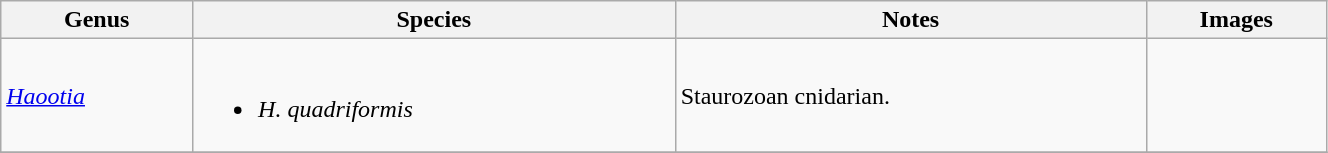<table class="wikitable" style="width:70%;">
<tr>
<th>Genus</th>
<th>Species</th>
<th>Notes</th>
<th>Images</th>
</tr>
<tr>
<td><em><a href='#'>Haootia</a></em></td>
<td><br><ul><li><em>H. quadriformis</em></li></ul></td>
<td>Staurozoan cnidarian.</td>
<td></td>
</tr>
<tr>
</tr>
</table>
